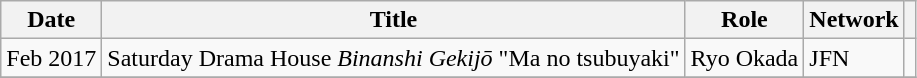<table class="wikitable">
<tr>
<th>Date</th>
<th>Title</th>
<th>Role</th>
<th>Network</th>
<th></th>
</tr>
<tr>
<td>Feb 2017</td>
<td>Saturday Drama House <em>Binanshi Gekijō</em> "Ma no tsubuyaki"</td>
<td>Ryo Okada</td>
<td>JFN</td>
<td></td>
</tr>
<tr>
</tr>
</table>
